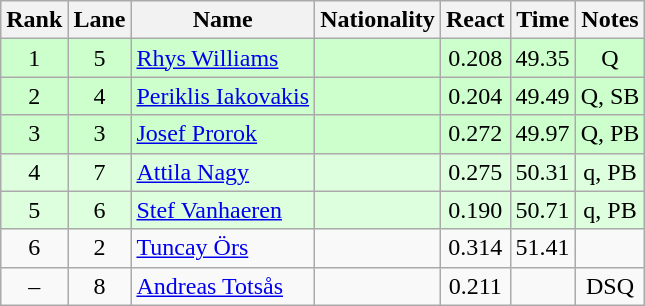<table class="wikitable sortable" style="text-align:center">
<tr>
<th>Rank</th>
<th>Lane</th>
<th>Name</th>
<th>Nationality</th>
<th>React</th>
<th>Time</th>
<th>Notes</th>
</tr>
<tr bgcolor=ccffcc>
<td>1</td>
<td>5</td>
<td align="left"><a href='#'>Rhys Williams</a></td>
<td align=left></td>
<td>0.208</td>
<td>49.35</td>
<td>Q</td>
</tr>
<tr bgcolor=ccffcc>
<td>2</td>
<td>4</td>
<td align="left"><a href='#'>Periklis Iakovakis</a></td>
<td align=left></td>
<td>0.204</td>
<td>49.49</td>
<td>Q, SB</td>
</tr>
<tr bgcolor=ccffcc>
<td>3</td>
<td>3</td>
<td align="left"><a href='#'>Josef Prorok</a></td>
<td align=left></td>
<td>0.272</td>
<td>49.97</td>
<td>Q, PB</td>
</tr>
<tr bgcolor=ddffdd>
<td>4</td>
<td>7</td>
<td align="left"><a href='#'>Attila Nagy</a></td>
<td align=left></td>
<td>0.275</td>
<td>50.31</td>
<td>q, PB</td>
</tr>
<tr bgcolor=ddffdd>
<td>5</td>
<td>6</td>
<td align="left"><a href='#'>Stef Vanhaeren</a></td>
<td align=left></td>
<td>0.190</td>
<td>50.71</td>
<td>q, PB</td>
</tr>
<tr>
<td>6</td>
<td>2</td>
<td align="left"><a href='#'>Tuncay Örs</a></td>
<td align=left></td>
<td>0.314</td>
<td>51.41</td>
<td></td>
</tr>
<tr>
<td>–</td>
<td>8</td>
<td align="left"><a href='#'>Andreas Totsås</a></td>
<td align=left></td>
<td>0.211</td>
<td></td>
<td>DSQ</td>
</tr>
</table>
